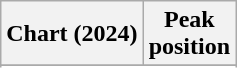<table class="wikitable sortable plainrowheaders" style="text-align:center">
<tr>
<th scope="col">Chart (2024)</th>
<th scope="col">Peak<br>position</th>
</tr>
<tr>
</tr>
<tr>
</tr>
<tr>
</tr>
<tr>
</tr>
</table>
